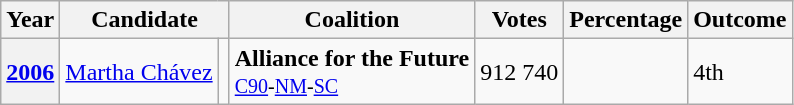<table class="wikitable">
<tr>
<th>Year</th>
<th colspan="2">Candidate</th>
<th>Coalition</th>
<th>Votes</th>
<th>Percentage</th>
<th>Outcome</th>
</tr>
<tr>
<th><a href='#'>2006</a></th>
<td><a href='#'>Martha Chávez</a></td>
<td></td>
<td><strong>Alliance for the Future</strong><br><small><a href='#'>C90</a>-<a href='#'>NM</a>-<a href='#'>SC</a></small></td>
<td>912 740</td>
<td></td>
<td>4th</td>
</tr>
</table>
